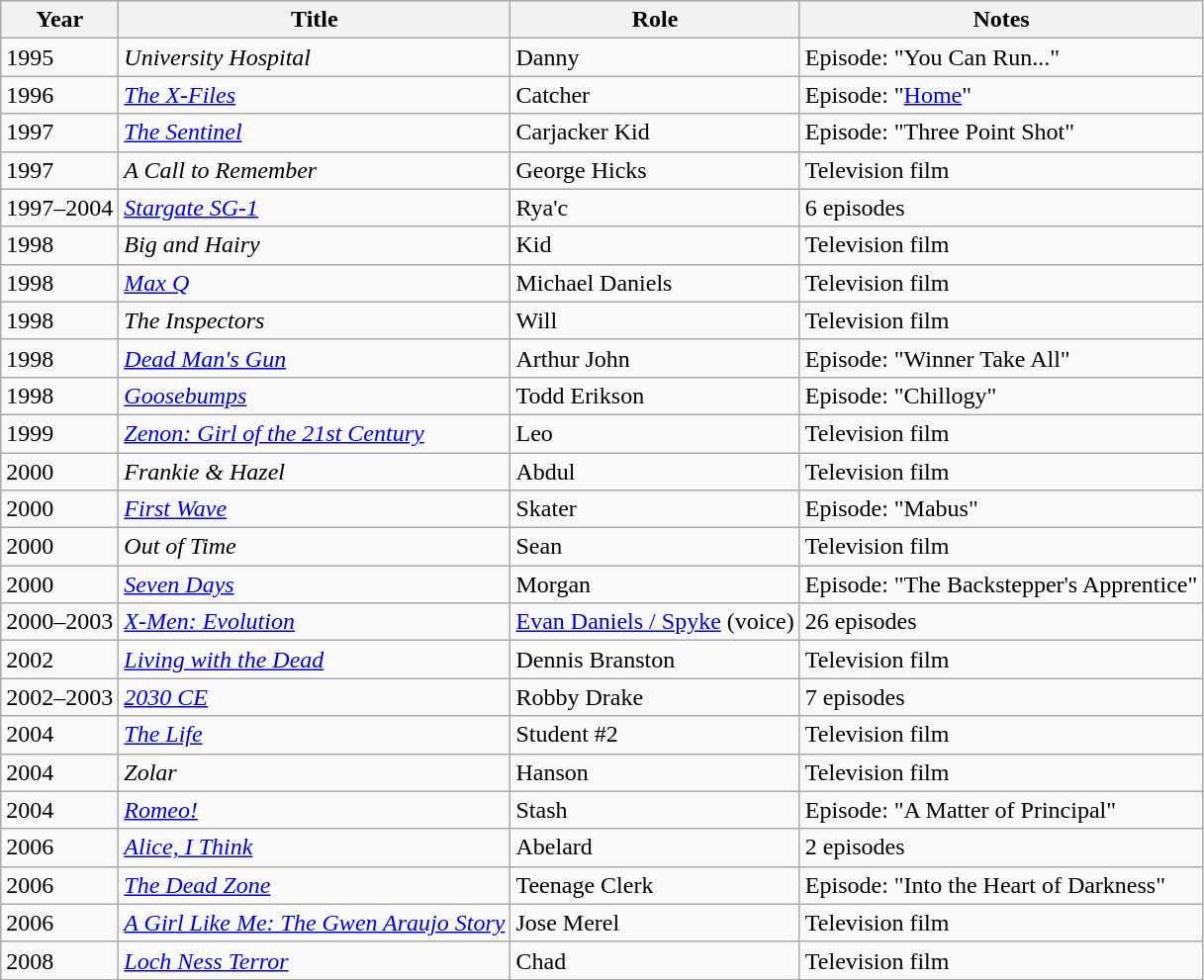<table class="wikitable sortable">
<tr>
<th>Year</th>
<th>Title</th>
<th>Role</th>
<th>Notes</th>
</tr>
<tr>
<td>1995</td>
<td><em>University Hospital</em></td>
<td>Danny</td>
<td>Episode: "You Can Run..."</td>
</tr>
<tr>
<td>1996</td>
<td><em><a href='#'>The X-Files</a></em></td>
<td>Catcher</td>
<td>Episode: "<a href='#'>Home</a>"</td>
</tr>
<tr>
<td>1997</td>
<td><em><a href='#'>The Sentinel</a></em></td>
<td>Carjacker Kid</td>
<td>Episode: "Three Point Shot"</td>
</tr>
<tr>
<td>1997</td>
<td><em>A Call to Remember</em></td>
<td>George Hicks</td>
<td>Television film</td>
</tr>
<tr>
<td>1997–2004</td>
<td><em><a href='#'>Stargate SG-1</a></em></td>
<td>Rya'c</td>
<td>6 episodes</td>
</tr>
<tr>
<td>1998</td>
<td><em>Big and Hairy</em></td>
<td>Kid</td>
<td>Television film</td>
</tr>
<tr>
<td>1998</td>
<td><em><a href='#'>Max Q</a></em></td>
<td>Michael Daniels</td>
<td>Television film</td>
</tr>
<tr>
<td>1998</td>
<td><em>The Inspectors</em></td>
<td>Will</td>
<td>Television film</td>
</tr>
<tr>
<td>1998</td>
<td><em><a href='#'>Dead Man's Gun</a></em></td>
<td>Arthur John</td>
<td>Episode: "Winner Take All"</td>
</tr>
<tr>
<td>1998</td>
<td><em><a href='#'>Goosebumps</a></em></td>
<td>Todd Erikson</td>
<td>Episode: "Chillogy"</td>
</tr>
<tr>
<td>1999</td>
<td><em><a href='#'>Zenon: Girl of the 21st Century</a></em></td>
<td>Leo</td>
<td>Television film</td>
</tr>
<tr>
<td>2000</td>
<td><em>Frankie & Hazel</em></td>
<td>Abdul</td>
<td>Television film</td>
</tr>
<tr>
<td>2000</td>
<td><em><a href='#'>First Wave</a></em></td>
<td>Skater</td>
<td>Episode: "Mabus"</td>
</tr>
<tr>
<td>2000</td>
<td><em>Out of Time</em></td>
<td>Sean</td>
<td>Television film</td>
</tr>
<tr>
<td>2000</td>
<td><em><a href='#'>Seven Days</a></em></td>
<td>Morgan</td>
<td>Episode: "The Backstepper's Apprentice"</td>
</tr>
<tr>
<td>2000–2003</td>
<td><em><a href='#'>X-Men: Evolution</a></em></td>
<td><a href='#'>Evan Daniels / Spyke</a> (voice)</td>
<td>26 episodes</td>
</tr>
<tr>
<td>2002</td>
<td><em><a href='#'>Living with the Dead</a></em></td>
<td>Dennis Branston</td>
<td>Television film</td>
</tr>
<tr>
<td>2002–2003</td>
<td><em><a href='#'>2030 CE</a></em></td>
<td>Robby Drake</td>
<td>7 episodes</td>
</tr>
<tr>
<td>2004</td>
<td><em><a href='#'>The Life</a></em></td>
<td>Student #2</td>
<td>Television film</td>
</tr>
<tr>
<td>2004</td>
<td><em>Zolar</em></td>
<td>Hanson</td>
<td>Television film</td>
</tr>
<tr>
<td>2004</td>
<td><em><a href='#'>Romeo!</a></em></td>
<td>Stash</td>
<td>Episode: "A Matter of Principal"</td>
</tr>
<tr>
<td>2006</td>
<td><em><a href='#'>Alice, I Think</a></em></td>
<td>Abelard</td>
<td>2 episodes</td>
</tr>
<tr>
<td>2006</td>
<td><em><a href='#'>The Dead Zone</a></em></td>
<td>Teenage Clerk</td>
<td>Episode: "Into the Heart of Darkness"</td>
</tr>
<tr>
<td>2006</td>
<td><em><a href='#'>A Girl Like Me: The Gwen Araujo Story</a></em></td>
<td>Jose Merel</td>
<td>Television film</td>
</tr>
<tr>
<td>2008</td>
<td><em><a href='#'>Loch Ness Terror</a></em></td>
<td>Chad</td>
<td>Television film</td>
</tr>
</table>
